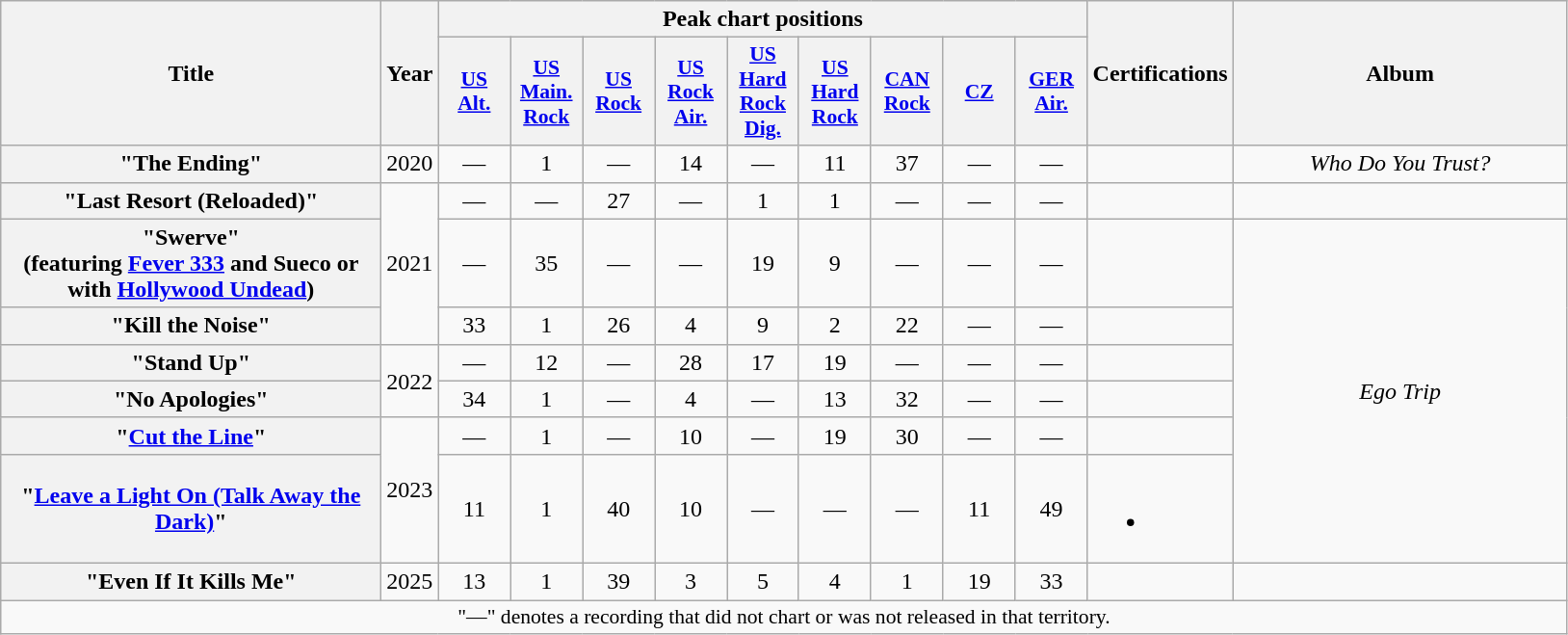<table class="wikitable plainrowheaders" style="text-align:center;">
<tr>
<th scope="col" rowspan="2" style="width:16em;">Title</th>
<th scope="col" rowspan="2" style="width:1em;">Year</th>
<th scope="col" colspan="9">Peak chart positions</th>
<th scope="col" rowspan="2">Certifications</th>
<th scope="col" rowspan="2" style="width:14em;">Album</th>
</tr>
<tr>
<th scope="col" style="width:3em;font-size:90%;"><a href='#'>US<br>Alt.</a><br></th>
<th scope="col" style="width:3em;font-size:90%;"><a href='#'>US<br>Main. Rock</a><br></th>
<th scope="col" style="width:3em;font-size:90%;"><a href='#'>US<br>Rock</a><br></th>
<th scope="col" style="width:3em;font-size:90%;"><a href='#'>US<br>Rock Air.</a><br></th>
<th scope="col" style="width:3em;font-size:90%;"><a href='#'>US<br>Hard<br>Rock<br>Dig.</a><br></th>
<th scope="col" style="width:3em;font-size:90%;"><a href='#'>US<br>Hard<br>Rock</a><br></th>
<th scope="col" style="width:3em;font-size:90%;"><a href='#'>CAN<br>Rock</a><br></th>
<th scope="col" style="width:3em;font-size:90%;"><a href='#'>CZ</a><br></th>
<th scope="col" style="width:3em;font-size:90%;"><a href='#'>GER Air.</a><br></th>
</tr>
<tr>
<th scope="row">"The Ending"</th>
<td>2020</td>
<td>—</td>
<td>1</td>
<td>—</td>
<td>14</td>
<td>—</td>
<td>11</td>
<td>37</td>
<td>—</td>
<td>—</td>
<td></td>
<td><em>Who Do You Trust?</em></td>
</tr>
<tr>
<th scope="row">"Last Resort (Reloaded)"<br></th>
<td rowspan="3">2021</td>
<td>—</td>
<td>—</td>
<td>27</td>
<td>—</td>
<td>1</td>
<td>1</td>
<td>—</td>
<td>—</td>
<td>—</td>
<td></td>
<td></td>
</tr>
<tr>
<th scope="row">"Swerve" <br><span>(featuring <a href='#'>Fever 333</a> and Sueco or with <a href='#'>Hollywood Undead</a>)</span></th>
<td>—</td>
<td>35</td>
<td>—</td>
<td>—</td>
<td>19</td>
<td>9</td>
<td>—</td>
<td>—</td>
<td>—</td>
<td></td>
<td rowspan="6"><em>Ego Trip</em></td>
</tr>
<tr>
<th scope="row">"Kill the Noise"</th>
<td>33</td>
<td>1</td>
<td>26</td>
<td>4</td>
<td>9</td>
<td>2</td>
<td>22</td>
<td>—</td>
<td>—</td>
<td></td>
</tr>
<tr>
<th scope="row">"Stand Up"</th>
<td rowspan="2">2022</td>
<td>—</td>
<td>12</td>
<td>—</td>
<td>28</td>
<td>17</td>
<td>19</td>
<td>—</td>
<td>—</td>
<td>—</td>
<td></td>
</tr>
<tr>
<th scope="row">"No Apologies"</th>
<td>34</td>
<td>1</td>
<td>—</td>
<td>4</td>
<td>—</td>
<td>13</td>
<td>32</td>
<td>—</td>
<td>—</td>
<td></td>
</tr>
<tr>
<th scope="row">"<a href='#'>Cut the Line</a>"<br></th>
<td rowspan="2">2023</td>
<td>—</td>
<td>1</td>
<td>—</td>
<td>10</td>
<td>—</td>
<td>19</td>
<td>30</td>
<td>—</td>
<td>—</td>
<td></td>
</tr>
<tr>
<th scope="row">"<a href='#'>Leave a Light On (Talk Away the Dark)</a>"<br></th>
<td>11</td>
<td>1</td>
<td>40</td>
<td>10</td>
<td>—</td>
<td>—</td>
<td>—</td>
<td>11</td>
<td>49</td>
<td><br><ul><li></li></ul></td>
</tr>
<tr>
<th scope="row">"Even If It Kills Me"</th>
<td>2025</td>
<td>13</td>
<td>1</td>
<td>39</td>
<td>3</td>
<td>5</td>
<td>4</td>
<td>1</td>
<td>19</td>
<td>33</td>
<td></td>
<td></td>
</tr>
<tr>
<td colspan="15" style="font-size:90%">"—" denotes a recording that did not chart or was not released in that territory.</td>
</tr>
</table>
